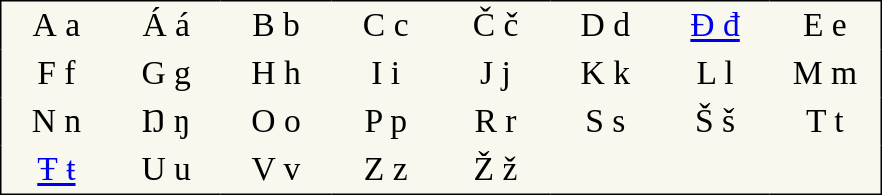<table style="font-family:Arial Unicode MS; font-size:1.4em; border-color:#000000; border-width:1px; border-style:solid; border-collapse:collapse; background-color:#F8F8EF">
<tr>
<td style="width:3em; text-align:center; padding: 3px;">А а</td>
<td style="width:3em; text-align:center; padding: 3px;">Á á</td>
<td style="width:3em; text-align:center; padding: 3px;">B b</td>
<td style="width:3em; text-align:center; padding: 3px;">C c</td>
<td style="width:3em; text-align:center; padding: 3px;">Č č</td>
<td style="width:3em; text-align:center; padding: 3px;">D d</td>
<td style="width:3em; text-align:center; padding: 3px;"><a href='#'>Đ đ</a></td>
<td style="width:3em; text-align:center; padding: 3px;">E e</td>
</tr>
<tr>
<td style="width:3em; text-align:center; padding: 3px;">F f</td>
<td style="width:3em; text-align:center; padding: 3px;">G g</td>
<td style="width:3em; text-align:center; padding: 3px;">H h</td>
<td style="width:3em; text-align:center; padding: 3px;">I i</td>
<td style="width:3em; text-align:center; padding: 3px;">J j</td>
<td style="width:3em; text-align:center; padding: 3px;">K k</td>
<td style="width:3em; text-align:center; padding: 3px;">L l</td>
<td style="width:3em; text-align:center; padding: 3px;">M m</td>
</tr>
<tr>
<td style="width:3em; text-align:center; padding: 3px;">N n</td>
<td style="width:3em; text-align:center; padding: 3px;">Ŋ ŋ</td>
<td style="width:3em; text-align:center; padding: 3px;">O o</td>
<td style="width:3em; text-align:center; padding: 3px;">P p</td>
<td style="width:3em; text-align:center; padding: 3px;">R r</td>
<td style="width:3em; text-align:center; padding: 3px;">S s</td>
<td style="width:3em; text-align:center; padding: 3px;">Š š</td>
<td style="width:3em; text-align:center; padding: 3px;">T t</td>
</tr>
<tr>
<td style="width:3em; text-align:center; padding: 3px;"><a href='#'>Ŧ ŧ</a></td>
<td style="width:3em; text-align:center; padding: 3px;">U u</td>
<td style="width:3em; text-align:center; padding: 3px;">V v</td>
<td style="width:3em; text-align:center; padding: 3px;">Z z</td>
<td style="width:3em; text-align:center; padding: 3px;">Ž ž</td>
<td></td>
<td></td>
<td></td>
</tr>
</table>
